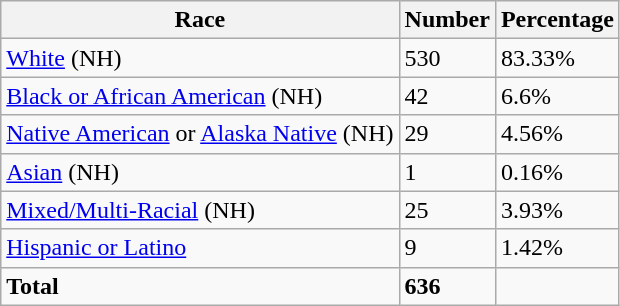<table class="wikitable">
<tr>
<th>Race</th>
<th>Number</th>
<th>Percentage</th>
</tr>
<tr>
<td><a href='#'>White</a> (NH)</td>
<td>530</td>
<td>83.33%</td>
</tr>
<tr>
<td><a href='#'>Black or African American</a> (NH)</td>
<td>42</td>
<td>6.6%</td>
</tr>
<tr>
<td><a href='#'>Native American</a> or <a href='#'>Alaska Native</a> (NH)</td>
<td>29</td>
<td>4.56%</td>
</tr>
<tr>
<td><a href='#'>Asian</a> (NH)</td>
<td>1</td>
<td>0.16%</td>
</tr>
<tr>
<td><a href='#'>Mixed/Multi-Racial</a> (NH)</td>
<td>25</td>
<td>3.93%</td>
</tr>
<tr>
<td><a href='#'>Hispanic or Latino</a></td>
<td>9</td>
<td>1.42%</td>
</tr>
<tr>
<td><strong>Total</strong></td>
<td><strong>636</strong></td>
<td></td>
</tr>
</table>
